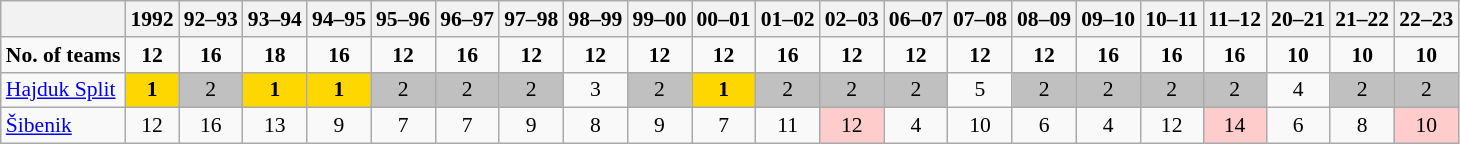<table border=1  bordercolor="#CCCCCC" class=wikitable style="font-size:90%;">
<tr align=LEFT valign=CENTER>
<th></th>
<th>1992</th>
<th>92–93</th>
<th>93–94</th>
<th>94–95</th>
<th>95–96</th>
<th>96–97</th>
<th>97–98</th>
<th>98–99</th>
<th>99–00</th>
<th>00–01</th>
<th>01–02</th>
<th>02–03</th>
<th>06–07</th>
<th>07–08</th>
<th>08–09</th>
<th>09–10</th>
<th>10–11</th>
<th>11–12</th>
<th>20–21</th>
<th>21–22</th>
<th>22–23</th>
</tr>
<tr align=CENTER>
<td><strong>No. of teams</strong></td>
<td><strong>12</strong></td>
<td><strong>16</strong></td>
<td><strong>18</strong></td>
<td><strong>16</strong></td>
<td><strong>12</strong></td>
<td><strong>16</strong></td>
<td><strong>12</strong></td>
<td><strong>12</strong></td>
<td><strong>12</strong></td>
<td><strong>12</strong></td>
<td><strong>16</strong></td>
<td><strong>12</strong></td>
<td><strong>12</strong></td>
<td><strong>12</strong></td>
<td><strong>12</strong></td>
<td><strong>16</strong></td>
<td><strong>16</strong></td>
<td><strong>16</strong></td>
<td><strong>10</strong></td>
<td><strong>10</strong></td>
<td><strong>10</strong></td>
</tr>
<tr align=CENTER valign=BOTTOM>
<td align=LEFT><a href='#'>Hajduk Split</a></td>
<td bgcolor=gold><strong>1</strong></td>
<td bgcolor=silver>2</td>
<td bgcolor=gold><strong>1</strong></td>
<td bgcolor=gold><strong>1</strong></td>
<td bgcolor=silver>2</td>
<td bgcolor=silver>2</td>
<td bgcolor=silver>2</td>
<td>3</td>
<td bgcolor=silver>2</td>
<td bgcolor=gold><strong>1</strong></td>
<td bgcolor=silver>2</td>
<td bgcolor=silver>2</td>
<td bgcolor=silver>2</td>
<td>5</td>
<td bgcolor=silver>2</td>
<td bgcolor=silver>2</td>
<td bgcolor=silver>2</td>
<td bgcolor=silver>2</td>
<td>4</td>
<td bgcolor=silver>2</td>
<td bgcolor=silver>2</td>
</tr>
<tr align=CENTER valign=BOTTOM>
<td align=LEFT><a href='#'>Šibenik</a></td>
<td>12</td>
<td>16</td>
<td>13</td>
<td>9</td>
<td>7</td>
<td>7</td>
<td>9</td>
<td>8</td>
<td>9</td>
<td>7</td>
<td>11</td>
<td bgcolor=#FFCCCC>12</td>
<td>4</td>
<td>10</td>
<td>6</td>
<td>4</td>
<td>12</td>
<td bgcolor=#FFCCCC>14</td>
<td>6</td>
<td>8</td>
<td bgcolor=#FFCCCC>10</td>
</tr>
</table>
